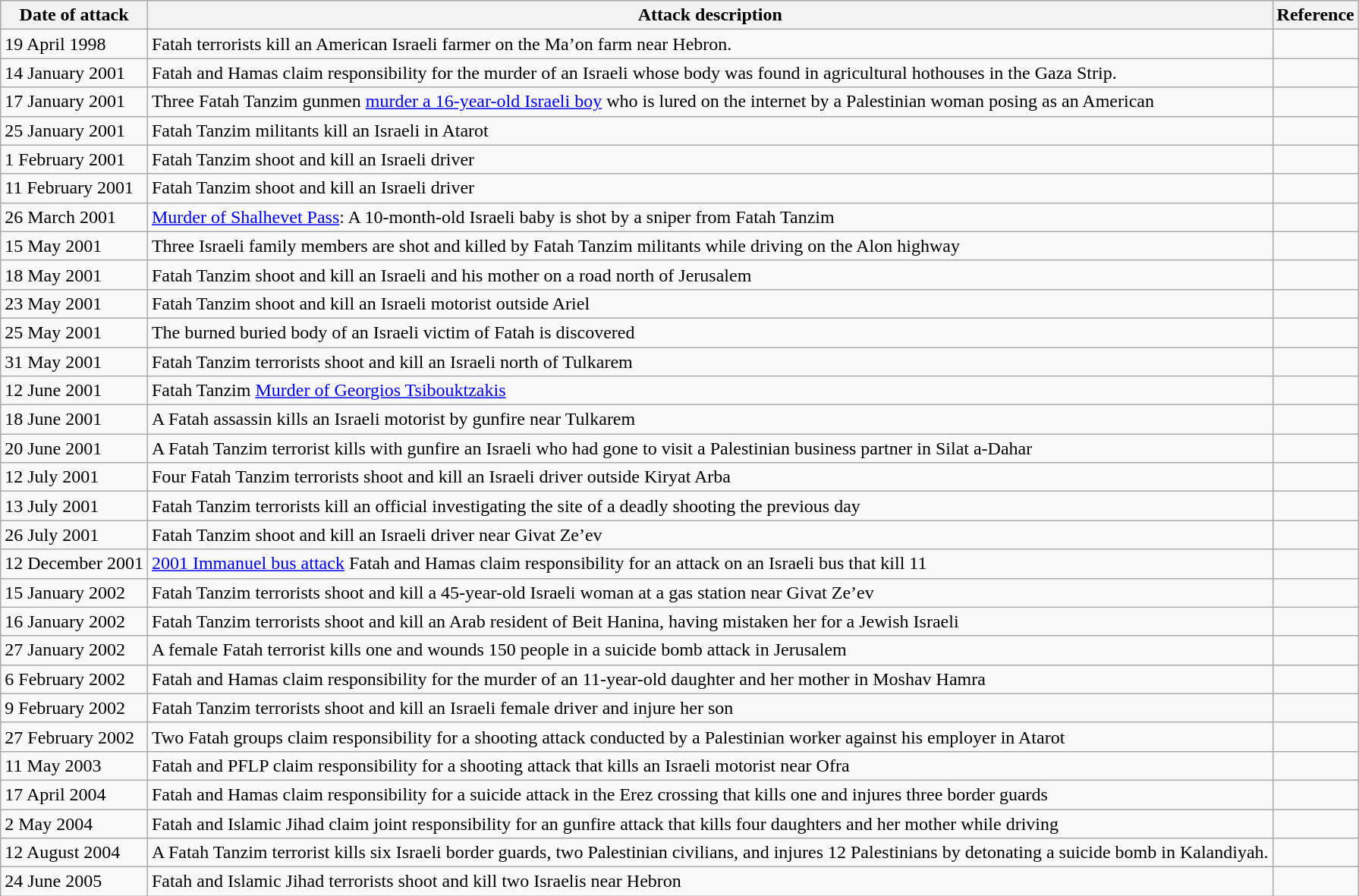<table class="wikitable">
<tr>
<th>Date of attack</th>
<th>Attack description</th>
<th>Reference</th>
</tr>
<tr>
<td>19 April 1998</td>
<td>Fatah terrorists kill an American Israeli farmer on the Ma’on farm near Hebron.</td>
<td></td>
</tr>
<tr>
<td>14 January 2001</td>
<td>Fatah and Hamas claim responsibility for the murder of an Israeli whose body was found in agricultural hothouses in the Gaza Strip.</td>
<td></td>
</tr>
<tr>
<td>17 January 2001</td>
<td>Three Fatah Tanzim gunmen <a href='#'>murder a 16-year-old Israeli boy</a> who is lured on the internet by a Palestinian woman posing as an American</td>
<td></td>
</tr>
<tr>
<td>25 January 2001</td>
<td>Fatah Tanzim militants kill an Israeli in Atarot</td>
<td></td>
</tr>
<tr>
<td>1 February 2001</td>
<td>Fatah Tanzim shoot and kill an Israeli driver</td>
<td></td>
</tr>
<tr>
<td>11 February 2001</td>
<td>Fatah Tanzim shoot and kill an Israeli driver</td>
<td></td>
</tr>
<tr>
<td>26 March 2001</td>
<td><a href='#'>Murder of Shalhevet Pass</a>: A 10-month-old Israeli baby is shot by a sniper from Fatah Tanzim</td>
<td></td>
</tr>
<tr>
<td>15 May 2001</td>
<td>Three Israeli family members are shot and killed by Fatah Tanzim militants while driving on the Alon highway</td>
<td></td>
</tr>
<tr>
<td>18 May 2001</td>
<td>Fatah Tanzim shoot and kill an Israeli and his mother on a road north of Jerusalem</td>
<td></td>
</tr>
<tr>
<td>23 May 2001</td>
<td>Fatah Tanzim shoot and kill an Israeli motorist outside Ariel</td>
<td></td>
</tr>
<tr>
<td>25 May 2001</td>
<td>The burned buried body of an Israeli victim of Fatah is discovered</td>
<td></td>
</tr>
<tr>
<td>31 May 2001</td>
<td>Fatah Tanzim terrorists shoot and kill an Israeli north of Tulkarem</td>
<td></td>
</tr>
<tr>
<td>12 June 2001</td>
<td>Fatah Tanzim <a href='#'>Murder of Georgios Tsibouktzakis</a></td>
<td></td>
</tr>
<tr>
<td>18 June 2001</td>
<td>A Fatah assassin kills an Israeli motorist by gunfire near Tulkarem</td>
<td></td>
</tr>
<tr>
<td>20 June 2001</td>
<td>A Fatah Tanzim terrorist kills with gunfire an Israeli who had gone to visit a Palestinian business partner in Silat a-Dahar</td>
<td></td>
</tr>
<tr>
<td>12 July 2001</td>
<td>Four Fatah Tanzim terrorists shoot and kill an Israeli driver outside Kiryat Arba</td>
<td></td>
</tr>
<tr>
<td>13 July 2001</td>
<td>Fatah Tanzim terrorists kill an official investigating the site of a deadly shooting the previous day</td>
<td></td>
</tr>
<tr>
<td>26 July 2001</td>
<td>Fatah Tanzim shoot and kill an Israeli driver near Givat Ze’ev</td>
<td></td>
</tr>
<tr>
<td>12 December 2001</td>
<td><a href='#'>2001 Immanuel bus attack</a> Fatah and Hamas claim responsibility for an attack on an Israeli bus that kill 11</td>
<td></td>
</tr>
<tr>
<td>15 January 2002</td>
<td>Fatah Tanzim terrorists shoot and kill a 45-year-old Israeli woman at a gas station near Givat Ze’ev</td>
<td></td>
</tr>
<tr>
<td>16 January 2002</td>
<td>Fatah Tanzim terrorists shoot and kill an Arab resident of Beit Hanina, having mistaken her for a Jewish Israeli</td>
<td></td>
</tr>
<tr>
<td>27 January 2002</td>
<td>A female Fatah terrorist kills one and wounds 150 people in a suicide bomb attack in Jerusalem</td>
<td></td>
</tr>
<tr>
<td>6 February 2002</td>
<td>Fatah and Hamas claim responsibility for the murder of an 11-year-old daughter and her mother in Moshav Hamra</td>
<td></td>
</tr>
<tr>
<td>9 February 2002</td>
<td>Fatah Tanzim terrorists shoot and kill an Israeli female driver and injure her son</td>
<td></td>
</tr>
<tr>
<td>27 February 2002</td>
<td>Two Fatah groups claim responsibility for a shooting attack conducted by a Palestinian worker against his employer in Atarot</td>
<td></td>
</tr>
<tr>
<td>11 May 2003</td>
<td>Fatah and PFLP claim responsibility for a shooting attack that kills an Israeli motorist near Ofra</td>
<td></td>
</tr>
<tr>
<td>17 April 2004</td>
<td>Fatah and Hamas claim responsibility for a suicide attack in the Erez crossing that kills one and injures three border guards</td>
<td></td>
</tr>
<tr>
<td>2 May 2004</td>
<td>Fatah and Islamic Jihad claim joint responsibility for an gunfire attack that kills four daughters and her mother while driving</td>
<td></td>
</tr>
<tr>
<td>12 August 2004</td>
<td>A Fatah Tanzim terrorist kills six Israeli border guards, two Palestinian civilians, and injures 12 Palestinians by detonating a suicide bomb in Kalandiyah.</td>
<td></td>
</tr>
<tr>
<td>24 June 2005</td>
<td>Fatah and Islamic Jihad terrorists shoot and kill two Israelis near Hebron</td>
<td></td>
</tr>
</table>
